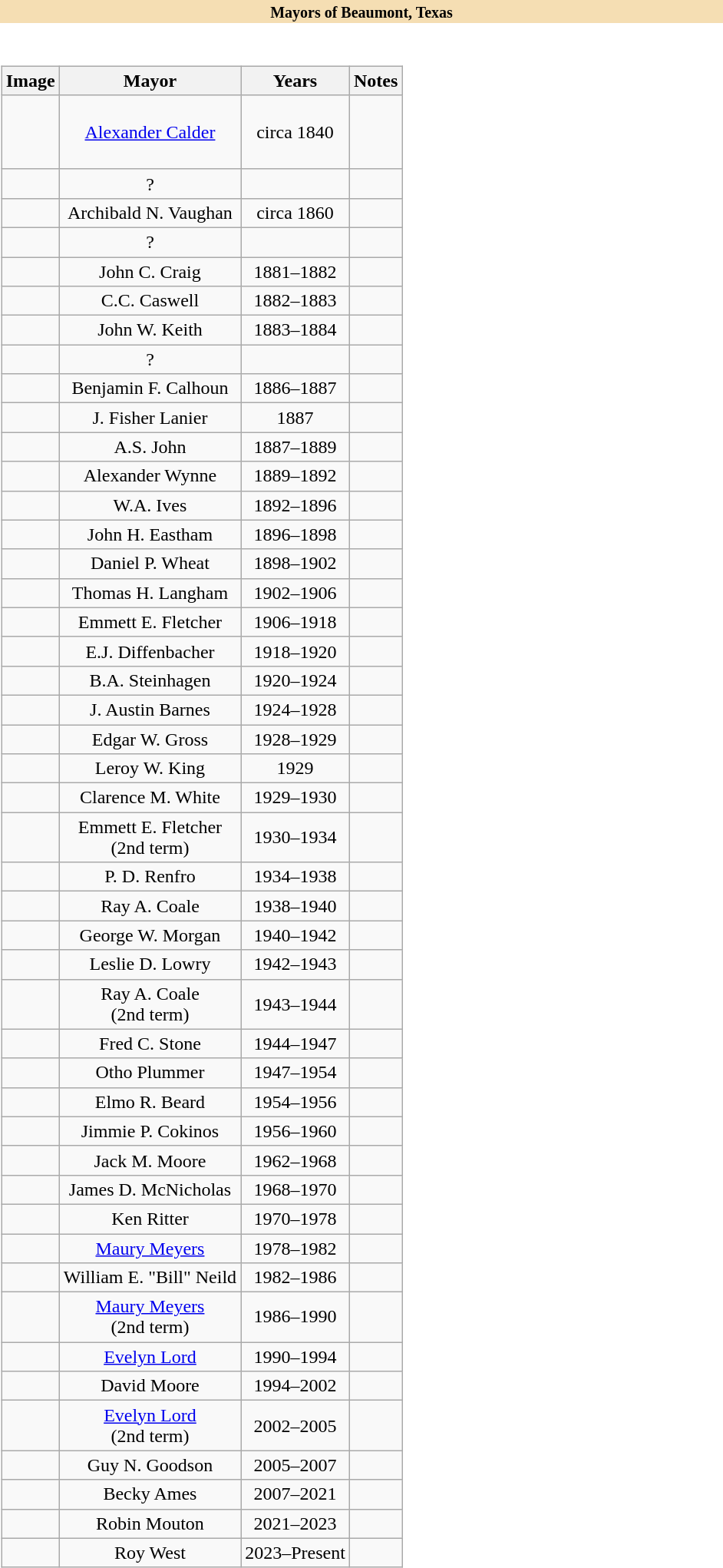<table class="toccolours collapsible collapsed" width=50% align="left">
<tr>
<th style="background:#F5DEB3"><small>Mayors of Beaumont, Texas</small></th>
</tr>
<tr>
<td><br><table class="wikitable" style="text-align:center">
<tr>
<th>Image</th>
<th>Mayor</th>
<th>Years</th>
<th>Notes</th>
</tr>
<tr style="height:4em">
<td></td>
<td><a href='#'>Alexander Calder</a></td>
<td>circa 1840</td>
<td></td>
</tr>
<tr>
<td></td>
<td>?</td>
<td></td>
<td></td>
</tr>
<tr>
<td></td>
<td>Archibald N. Vaughan</td>
<td>circa 1860</td>
<td></td>
</tr>
<tr>
<td></td>
<td>?</td>
<td></td>
<td></td>
</tr>
<tr>
<td></td>
<td>John C. Craig</td>
<td>1881–1882</td>
<td></td>
</tr>
<tr>
<td></td>
<td>C.C. Caswell</td>
<td>1882–1883</td>
<td></td>
</tr>
<tr>
<td></td>
<td>John W. Keith</td>
<td>1883–1884</td>
<td></td>
</tr>
<tr>
<td></td>
<td>?</td>
<td></td>
<td></td>
</tr>
<tr>
<td></td>
<td>Benjamin F. Calhoun</td>
<td>1886–1887</td>
<td></td>
</tr>
<tr>
<td></td>
<td>J. Fisher Lanier</td>
<td>1887</td>
<td></td>
</tr>
<tr>
<td></td>
<td>A.S. John</td>
<td>1887–1889</td>
<td></td>
</tr>
<tr>
<td></td>
<td>Alexander Wynne</td>
<td>1889–1892</td>
<td></td>
</tr>
<tr>
<td></td>
<td>W.A. Ives</td>
<td>1892–1896</td>
<td></td>
</tr>
<tr>
<td></td>
<td>John H. Eastham</td>
<td>1896–1898</td>
<td></td>
</tr>
<tr>
<td></td>
<td>Daniel P. Wheat</td>
<td>1898–1902</td>
<td></td>
</tr>
<tr>
<td></td>
<td>Thomas H. Langham</td>
<td>1902–1906</td>
<td></td>
</tr>
<tr>
<td></td>
<td>Emmett E. Fletcher</td>
<td>1906–1918</td>
<td></td>
</tr>
<tr>
<td></td>
<td>E.J. Diffenbacher</td>
<td>1918–1920</td>
<td></td>
</tr>
<tr>
<td></td>
<td>B.A. Steinhagen</td>
<td>1920–1924</td>
<td></td>
</tr>
<tr>
<td></td>
<td>J. Austin Barnes</td>
<td>1924–1928</td>
<td></td>
</tr>
<tr>
<td></td>
<td>Edgar W. Gross</td>
<td>1928–1929</td>
<td></td>
</tr>
<tr>
<td></td>
<td>Leroy W. King</td>
<td>1929</td>
<td></td>
</tr>
<tr>
<td></td>
<td>Clarence M. White</td>
<td>1929–1930</td>
<td></td>
</tr>
<tr>
<td></td>
<td>Emmett E. Fletcher<br> (2nd term)</td>
<td>1930–1934</td>
<td></td>
</tr>
<tr>
<td></td>
<td>P. D. Renfro</td>
<td>1934–1938</td>
<td></td>
</tr>
<tr>
<td></td>
<td>Ray A. Coale</td>
<td>1938–1940</td>
<td></td>
</tr>
<tr>
<td></td>
<td>George W. Morgan</td>
<td>1940–1942</td>
<td></td>
</tr>
<tr>
<td></td>
<td>Leslie D. Lowry</td>
<td>1942–1943</td>
<td></td>
</tr>
<tr>
<td></td>
<td>Ray A. Coale<br> (2nd term)</td>
<td>1943–1944</td>
<td></td>
</tr>
<tr>
<td></td>
<td>Fred C. Stone</td>
<td>1944–1947</td>
<td></td>
</tr>
<tr>
<td></td>
<td>Otho Plummer</td>
<td>1947–1954</td>
<td></td>
</tr>
<tr>
<td></td>
<td>Elmo R. Beard</td>
<td>1954–1956</td>
<td></td>
</tr>
<tr>
<td></td>
<td>Jimmie P. Cokinos</td>
<td>1956–1960</td>
<td></td>
</tr>
<tr>
<td></td>
<td>Jack M. Moore</td>
<td>1962–1968</td>
<td></td>
</tr>
<tr>
<td></td>
<td>James D. McNicholas</td>
<td>1968–1970</td>
<td></td>
</tr>
<tr>
<td></td>
<td>Ken Ritter</td>
<td>1970–1978</td>
<td></td>
</tr>
<tr>
<td></td>
<td><a href='#'>Maury Meyers</a></td>
<td>1978–1982</td>
<td></td>
</tr>
<tr>
<td></td>
<td>William E. "Bill" Neild</td>
<td>1982–1986</td>
<td></td>
</tr>
<tr>
<td></td>
<td><a href='#'>Maury Meyers</a><br> (2nd term)</td>
<td>1986–1990</td>
<td></td>
</tr>
<tr>
<td></td>
<td><a href='#'>Evelyn Lord</a></td>
<td>1990–1994</td>
<td></td>
</tr>
<tr>
<td></td>
<td>David Moore</td>
<td>1994–2002</td>
<td></td>
</tr>
<tr>
<td></td>
<td><a href='#'>Evelyn Lord</a><br> (2nd term)</td>
<td>2002–2005</td>
<td></td>
</tr>
<tr>
<td></td>
<td>Guy N. Goodson</td>
<td>2005–2007</td>
<td></td>
</tr>
<tr>
<td></td>
<td>Becky Ames</td>
<td>2007–2021</td>
<td></td>
</tr>
<tr>
<td></td>
<td>Robin Mouton</td>
<td>2021–2023</td>
</tr>
<tr>
<td></td>
<td>Roy West</td>
<td>2023–Present</td>
<td></td>
</tr>
</table>
</td>
</tr>
</table>
